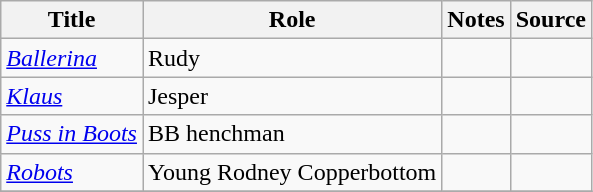<table class="wikitable sortable plainrowheaders">
<tr>
<th>Title</th>
<th>Role</th>
<th class="unsortable">Notes</th>
<th class="unsortable">Source</th>
</tr>
<tr>
<td><em><a href='#'>Ballerina</a></em></td>
<td>Rudy</td>
<td></td>
<td></td>
</tr>
<tr>
<td><em><a href='#'>Klaus</a></em></td>
<td>Jesper</td>
<td></td>
<td></td>
</tr>
<tr>
<td><em><a href='#'>Puss in Boots</a></em></td>
<td>BB henchman</td>
<td></td>
<td></td>
</tr>
<tr>
<td><em><a href='#'>Robots</a></em></td>
<td>Young Rodney Copperbottom</td>
<td></td>
<td></td>
</tr>
<tr>
</tr>
</table>
